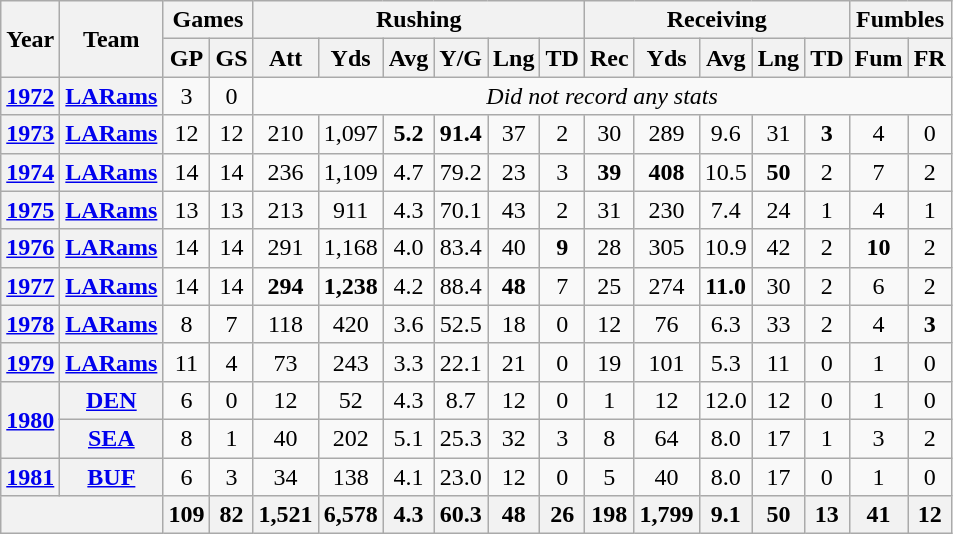<table class= "wikitable" style="text-align:center;">
<tr>
<th rowspan="2">Year</th>
<th rowspan="2">Team</th>
<th colspan="2">Games</th>
<th colspan="6">Rushing</th>
<th colspan="5">Receiving</th>
<th colspan="2">Fumbles</th>
</tr>
<tr>
<th>GP</th>
<th>GS</th>
<th>Att</th>
<th>Yds</th>
<th>Avg</th>
<th>Y/G</th>
<th>Lng</th>
<th>TD</th>
<th>Rec</th>
<th>Yds</th>
<th>Avg</th>
<th>Lng</th>
<th>TD</th>
<th>Fum</th>
<th>FR</th>
</tr>
<tr>
<th><a href='#'>1972</a></th>
<th><a href='#'>LARams</a></th>
<td>3</td>
<td>0</td>
<td colspan="13"><em>Did not record any stats</em></td>
</tr>
<tr>
<th><a href='#'>1973</a></th>
<th><a href='#'>LARams</a></th>
<td>12</td>
<td>12</td>
<td>210</td>
<td>1,097</td>
<td><strong>5.2</strong></td>
<td><strong>91.4</strong></td>
<td>37</td>
<td>2</td>
<td>30</td>
<td>289</td>
<td>9.6</td>
<td>31</td>
<td><strong>3</strong></td>
<td>4</td>
<td>0</td>
</tr>
<tr>
<th><a href='#'>1974</a></th>
<th><a href='#'>LARams</a></th>
<td>14</td>
<td>14</td>
<td>236</td>
<td>1,109</td>
<td>4.7</td>
<td>79.2</td>
<td>23</td>
<td>3</td>
<td><strong>39</strong></td>
<td><strong>408</strong></td>
<td>10.5</td>
<td><strong>50</strong></td>
<td>2</td>
<td>7</td>
<td>2</td>
</tr>
<tr>
<th><a href='#'>1975</a></th>
<th><a href='#'>LARams</a></th>
<td>13</td>
<td>13</td>
<td>213</td>
<td>911</td>
<td>4.3</td>
<td>70.1</td>
<td>43</td>
<td>2</td>
<td>31</td>
<td>230</td>
<td>7.4</td>
<td>24</td>
<td>1</td>
<td>4</td>
<td>1</td>
</tr>
<tr>
<th><a href='#'>1976</a></th>
<th><a href='#'>LARams</a></th>
<td>14</td>
<td>14</td>
<td>291</td>
<td>1,168</td>
<td>4.0</td>
<td>83.4</td>
<td>40</td>
<td><strong>9</strong></td>
<td>28</td>
<td>305</td>
<td>10.9</td>
<td>42</td>
<td>2</td>
<td><strong>10</strong></td>
<td>2</td>
</tr>
<tr>
<th><a href='#'>1977</a></th>
<th><a href='#'>LARams</a></th>
<td>14</td>
<td>14</td>
<td><strong>294</strong></td>
<td><strong>1,238</strong></td>
<td>4.2</td>
<td>88.4</td>
<td><strong>48</strong></td>
<td>7</td>
<td>25</td>
<td>274</td>
<td><strong>11.0</strong></td>
<td>30</td>
<td>2</td>
<td>6</td>
<td>2</td>
</tr>
<tr>
<th><a href='#'>1978</a></th>
<th><a href='#'>LARams</a></th>
<td>8</td>
<td>7</td>
<td>118</td>
<td>420</td>
<td>3.6</td>
<td>52.5</td>
<td>18</td>
<td>0</td>
<td>12</td>
<td>76</td>
<td>6.3</td>
<td>33</td>
<td>2</td>
<td>4</td>
<td><strong>3</strong></td>
</tr>
<tr>
<th><a href='#'>1979</a></th>
<th><a href='#'>LARams</a></th>
<td>11</td>
<td>4</td>
<td>73</td>
<td>243</td>
<td>3.3</td>
<td>22.1</td>
<td>21</td>
<td>0</td>
<td>19</td>
<td>101</td>
<td>5.3</td>
<td>11</td>
<td>0</td>
<td>1</td>
<td>0</td>
</tr>
<tr>
<th rowspan="2"><a href='#'>1980</a></th>
<th><a href='#'>DEN</a></th>
<td>6</td>
<td>0</td>
<td>12</td>
<td>52</td>
<td>4.3</td>
<td>8.7</td>
<td>12</td>
<td>0</td>
<td>1</td>
<td>12</td>
<td>12.0</td>
<td>12</td>
<td>0</td>
<td>1</td>
<td>0</td>
</tr>
<tr>
<th><a href='#'>SEA</a></th>
<td>8</td>
<td>1</td>
<td>40</td>
<td>202</td>
<td>5.1</td>
<td>25.3</td>
<td>32</td>
<td>3</td>
<td>8</td>
<td>64</td>
<td>8.0</td>
<td>17</td>
<td>1</td>
<td>3</td>
<td>2</td>
</tr>
<tr>
<th><a href='#'>1981</a></th>
<th><a href='#'>BUF</a></th>
<td>6</td>
<td>3</td>
<td>34</td>
<td>138</td>
<td>4.1</td>
<td>23.0</td>
<td>12</td>
<td>0</td>
<td>5</td>
<td>40</td>
<td>8.0</td>
<td>17</td>
<td>0</td>
<td>1</td>
<td>0</td>
</tr>
<tr>
<th colspan="2"></th>
<th>109</th>
<th>82</th>
<th>1,521</th>
<th>6,578</th>
<th>4.3</th>
<th>60.3</th>
<th>48</th>
<th>26</th>
<th>198</th>
<th>1,799</th>
<th>9.1</th>
<th>50</th>
<th>13</th>
<th>41</th>
<th>12</th>
</tr>
</table>
